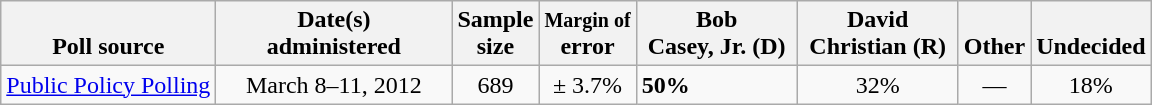<table class="wikitable">
<tr valign= bottom>
<th>Poll source</th>
<th style="width:150px;">Date(s)<br>administered</th>
<th class=small>Sample<br>size</th>
<th><small>Margin of</small><br>error</th>
<th style="width:100px;">Bob <br>Casey, Jr. (D)</th>
<th style="width:100px;">David<br>Christian (R)</th>
<th>Other</th>
<th>Undecided</th>
</tr>
<tr>
<td><a href='#'>Public Policy Polling</a></td>
<td align=center>March 8–11, 2012</td>
<td align=center>689</td>
<td align=center>± 3.7%</td>
<td><strong>50%</strong></td>
<td align=center>32%</td>
<td align=center>—</td>
<td align=center>18%</td>
</tr>
</table>
